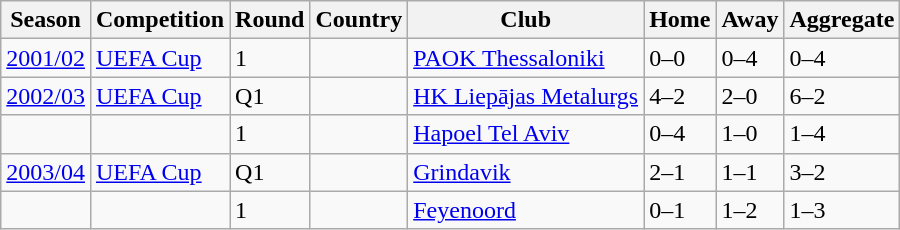<table class="wikitable">
<tr>
<th>Season</th>
<th>Competition</th>
<th>Round</th>
<th>Country</th>
<th>Club</th>
<th>Home</th>
<th>Away</th>
<th>Aggregate</th>
</tr>
<tr>
<td><a href='#'>2001/02</a></td>
<td><a href='#'>UEFA Cup</a></td>
<td>1</td>
<td></td>
<td><a href='#'>PAOK Thessaloniki</a></td>
<td>0–0</td>
<td>0–4</td>
<td>0–4</td>
</tr>
<tr>
<td><a href='#'>2002/03</a></td>
<td><a href='#'>UEFA Cup</a></td>
<td>Q1</td>
<td></td>
<td><a href='#'>HK Liepājas Metalurgs</a></td>
<td>4–2</td>
<td>2–0</td>
<td>6–2</td>
</tr>
<tr>
<td></td>
<td></td>
<td>1</td>
<td></td>
<td><a href='#'>Hapoel Tel Aviv</a></td>
<td>0–4</td>
<td>1–0</td>
<td>1–4</td>
</tr>
<tr>
<td><a href='#'>2003/04</a></td>
<td><a href='#'>UEFA Cup</a></td>
<td>Q1</td>
<td></td>
<td><a href='#'>Grindavik</a></td>
<td>2–1</td>
<td>1–1</td>
<td>3–2</td>
</tr>
<tr>
<td></td>
<td></td>
<td>1</td>
<td></td>
<td><a href='#'>Feyenoord</a></td>
<td>0–1</td>
<td>1–2</td>
<td>1–3</td>
</tr>
</table>
